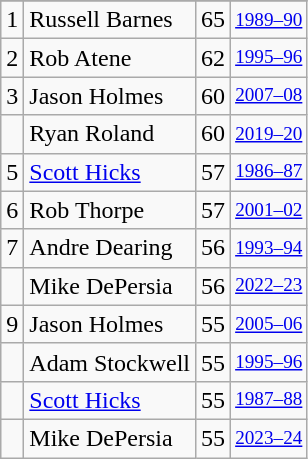<table class="wikitable">
<tr>
</tr>
<tr>
<td>1</td>
<td>Russell Barnes</td>
<td>65</td>
<td style="font-size:80%;"><a href='#'>1989–90</a></td>
</tr>
<tr>
<td>2</td>
<td>Rob Atene</td>
<td>62</td>
<td style="font-size:80%;"><a href='#'>1995–96</a></td>
</tr>
<tr>
<td>3</td>
<td>Jason Holmes</td>
<td>60</td>
<td style="font-size:80%;"><a href='#'>2007–08</a></td>
</tr>
<tr>
<td></td>
<td>Ryan Roland</td>
<td>60</td>
<td style="font-size:80%;"><a href='#'>2019–20</a></td>
</tr>
<tr>
<td>5</td>
<td><a href='#'>Scott Hicks</a></td>
<td>57</td>
<td style="font-size:80%;"><a href='#'>1986–87</a></td>
</tr>
<tr>
<td>6</td>
<td>Rob Thorpe</td>
<td>57</td>
<td style="font-size:80%;"><a href='#'>2001–02</a></td>
</tr>
<tr>
<td>7</td>
<td>Andre Dearing</td>
<td>56</td>
<td style="font-size:80%;"><a href='#'>1993–94</a></td>
</tr>
<tr>
<td></td>
<td>Mike DePersia</td>
<td>56</td>
<td style="font-size:80%;"><a href='#'>2022–23</a></td>
</tr>
<tr>
<td>9</td>
<td>Jason Holmes</td>
<td>55</td>
<td style="font-size:80%;"><a href='#'>2005–06</a></td>
</tr>
<tr>
<td></td>
<td>Adam Stockwell</td>
<td>55</td>
<td style="font-size:80%;"><a href='#'>1995–96</a></td>
</tr>
<tr>
<td></td>
<td><a href='#'>Scott Hicks</a></td>
<td>55</td>
<td style="font-size:80%;"><a href='#'>1987–88</a></td>
</tr>
<tr>
<td></td>
<td>Mike DePersia</td>
<td>55</td>
<td style="font-size:80%;"><a href='#'>2023–24</a></td>
</tr>
</table>
